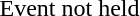<table>
<tr>
<td></td>
<td></td>
<td></td>
<td></td>
</tr>
<tr>
<td></td>
<td colspan="3" align="center">Event not held</td>
</tr>
<tr>
<td></td>
<td></td>
<td></td>
<td></td>
</tr>
<tr>
<td></td>
<td></td>
<td></td>
<td></td>
</tr>
<tr>
<td></td>
<td></td>
<td></td>
<td></td>
</tr>
</table>
